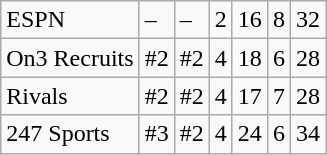<table class="wikitable">
<tr>
<td>ESPN </td>
<td>–</td>
<td>–</td>
<td>2</td>
<td>16</td>
<td>8</td>
<td>32</td>
</tr>
<tr>
<td>On3 Recruits </td>
<td>#2</td>
<td>#2</td>
<td>4</td>
<td>18</td>
<td>6</td>
<td>28</td>
</tr>
<tr>
<td>Rivals </td>
<td>#2</td>
<td>#2</td>
<td>4</td>
<td>17</td>
<td>7</td>
<td>28</td>
</tr>
<tr>
<td>247 Sports </td>
<td>#3</td>
<td>#2</td>
<td>4</td>
<td>24</td>
<td>6</td>
<td>34</td>
</tr>
</table>
